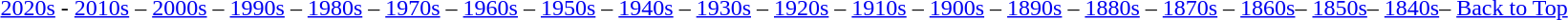<table class="toccolours" align="centre">
<tr>
<td><br><a href='#'>2020s</a>
-
<a href='#'>2010s</a> – <a href='#'>2000s</a> – <a href='#'>1990s</a> – <a href='#'>1980s</a> – <a href='#'>1970s</a> – <a href='#'>1960s</a> – <a href='#'>1950s</a> – <a href='#'>1940s</a> – <a href='#'>1930s</a> – <a href='#'>1920s</a> – <a href='#'>1910s</a> – <a href='#'>1900s</a> – <a href='#'>1890s</a> – <a href='#'>1880s</a> – <a href='#'>1870s</a> – <a href='#'>1860s</a>– <a href='#'>1850s</a>– <a href='#'>1840s</a>– <a href='#'>Back to Top</a></td>
</tr>
</table>
